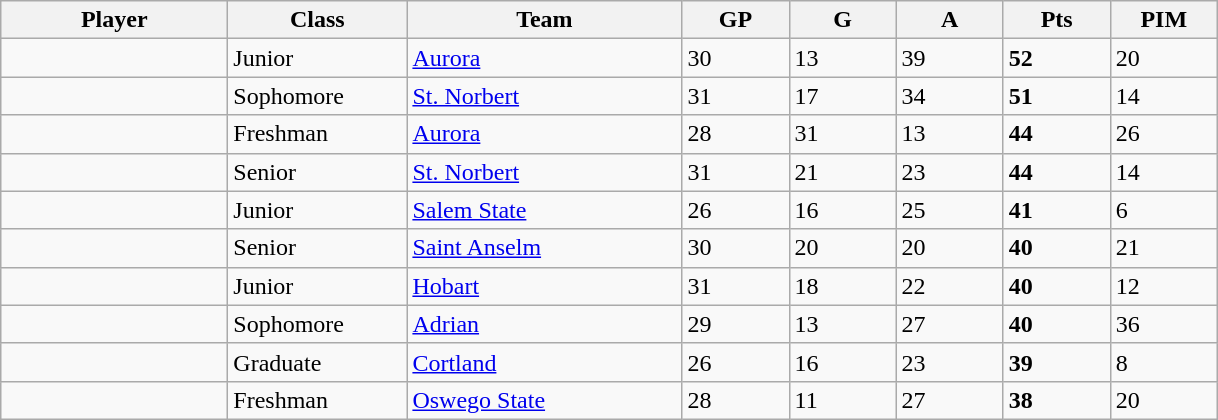<table class="wikitable sortable">
<tr>
<th style="width: 9em;">Player</th>
<th style="width: 7em;">Class</th>
<th style="width: 11em;">Team</th>
<th style="width: 4em;">GP</th>
<th style="width: 4em;">G</th>
<th style="width: 4em;">A</th>
<th style="width: 4em;">Pts</th>
<th style="width: 4em;">PIM</th>
</tr>
<tr>
<td></td>
<td>Junior</td>
<td><a href='#'>Aurora</a></td>
<td>30</td>
<td>13</td>
<td>39</td>
<td><strong>52</strong></td>
<td>20</td>
</tr>
<tr>
<td></td>
<td>Sophomore</td>
<td><a href='#'>St. Norbert</a></td>
<td>31</td>
<td>17</td>
<td>34</td>
<td><strong>51</strong></td>
<td>14</td>
</tr>
<tr>
<td></td>
<td>Freshman</td>
<td><a href='#'>Aurora</a></td>
<td>28</td>
<td>31</td>
<td>13</td>
<td><strong>44</strong></td>
<td>26</td>
</tr>
<tr>
<td></td>
<td>Senior</td>
<td><a href='#'>St. Norbert</a></td>
<td>31</td>
<td>21</td>
<td>23</td>
<td><strong>44</strong></td>
<td>14</td>
</tr>
<tr>
<td></td>
<td>Junior</td>
<td><a href='#'>Salem State</a></td>
<td>26</td>
<td>16</td>
<td>25</td>
<td><strong>41</strong></td>
<td>6</td>
</tr>
<tr>
<td></td>
<td>Senior</td>
<td><a href='#'>Saint Anselm</a></td>
<td>30</td>
<td>20</td>
<td>20</td>
<td><strong>40</strong></td>
<td>21</td>
</tr>
<tr>
<td></td>
<td>Junior</td>
<td><a href='#'>Hobart</a></td>
<td>31</td>
<td>18</td>
<td>22</td>
<td><strong>40</strong></td>
<td>12</td>
</tr>
<tr>
<td></td>
<td>Sophomore</td>
<td><a href='#'>Adrian</a></td>
<td>29</td>
<td>13</td>
<td>27</td>
<td><strong>40</strong></td>
<td>36</td>
</tr>
<tr>
<td></td>
<td>Graduate</td>
<td><a href='#'>Cortland</a></td>
<td>26</td>
<td>16</td>
<td>23</td>
<td><strong>39</strong></td>
<td>8</td>
</tr>
<tr>
<td></td>
<td>Freshman</td>
<td><a href='#'>Oswego State</a></td>
<td>28</td>
<td>11</td>
<td>27</td>
<td><strong>38</strong></td>
<td>20</td>
</tr>
</table>
